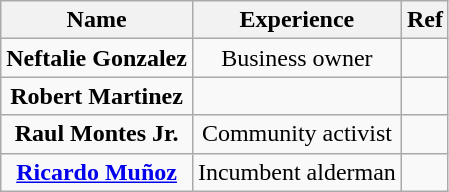<table class="wikitable" style="text-align:center">
<tr>
<th>Name</th>
<th>Experience</th>
<th>Ref</th>
</tr>
<tr>
<td><strong>Neftalie Gonzalez</strong></td>
<td>Business owner</td>
<td></td>
</tr>
<tr>
<td><strong>Robert Martinez</strong></td>
<td></td>
<td></td>
</tr>
<tr>
<td><strong>Raul Montes Jr.</strong></td>
<td>Community activist</td>
<td></td>
</tr>
<tr>
<td><strong><a href='#'>Ricardo Muñoz</a></strong></td>
<td>Incumbent alderman</td>
<td></td>
</tr>
</table>
